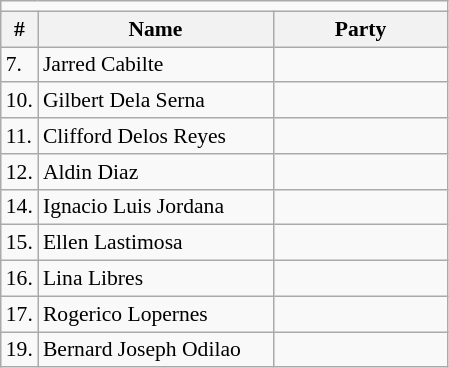<table class=wikitable style="font-size:90%">
<tr>
<td colspan=4 bgcolor=></td>
</tr>
<tr>
<th>#</th>
<th width=150px>Name</th>
<th colspan=2 width=110px>Party</th>
</tr>
<tr>
<td>7.</td>
<td>Jarred Cabilte</td>
<td></td>
</tr>
<tr>
<td>10.</td>
<td>Gilbert Dela Serna</td>
<td></td>
</tr>
<tr>
<td>11.</td>
<td>Clifford Delos Reyes</td>
<td></td>
</tr>
<tr>
<td>12.</td>
<td>Aldin Diaz</td>
<td></td>
</tr>
<tr>
<td>14.</td>
<td>Ignacio Luis Jordana</td>
<td></td>
</tr>
<tr>
<td>15.</td>
<td>Ellen Lastimosa</td>
<td></td>
</tr>
<tr>
<td>16.</td>
<td>Lina Libres</td>
<td></td>
</tr>
<tr>
<td>17.</td>
<td>Rogerico Lopernes</td>
<td></td>
</tr>
<tr>
<td>19.</td>
<td>Bernard Joseph Odilao</td>
<td></td>
</tr>
</table>
